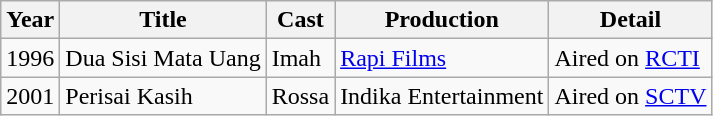<table class="wikitable">
<tr>
<th>Year</th>
<th>Title</th>
<th>Cast</th>
<th>Production</th>
<th>Detail</th>
</tr>
<tr>
<td>1996</td>
<td>Dua Sisi Mata Uang</td>
<td>Imah</td>
<td><a href='#'>Rapi Films</a></td>
<td>Aired on <a href='#'>RCTI</a></td>
</tr>
<tr>
<td>2001</td>
<td>Perisai Kasih</td>
<td>Rossa</td>
<td>Indika Entertainment</td>
<td>Aired on <a href='#'>SCTV</a></td>
</tr>
</table>
